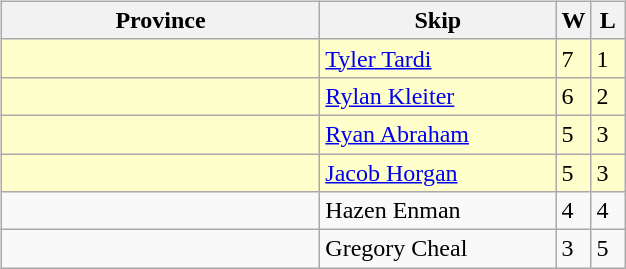<table>
<tr>
<td style="width:10%; vertical-align:top;"><br><table class="wikitable">
<tr>
<th width=205>Province</th>
<th width=150>Skip</th>
<th width=15>W</th>
<th width=15>L</th>
</tr>
<tr bgcolor=#ffffcc>
<td></td>
<td><a href='#'>Tyler Tardi</a></td>
<td>7</td>
<td>1</td>
</tr>
<tr bgcolor=#ffffcc>
<td></td>
<td><a href='#'>Rylan Kleiter</a></td>
<td>6</td>
<td>2</td>
</tr>
<tr bgcolor=#ffffcc>
<td></td>
<td><a href='#'>Ryan Abraham</a></td>
<td>5</td>
<td>3</td>
</tr>
<tr bgcolor=#ffffcc>
<td></td>
<td><a href='#'>Jacob Horgan</a></td>
<td>5</td>
<td>3</td>
</tr>
<tr>
<td></td>
<td>Hazen Enman</td>
<td>4</td>
<td>4</td>
</tr>
<tr>
<td></td>
<td>Gregory Cheal</td>
<td>3</td>
<td>5</td>
</tr>
</table>
</td>
</tr>
</table>
